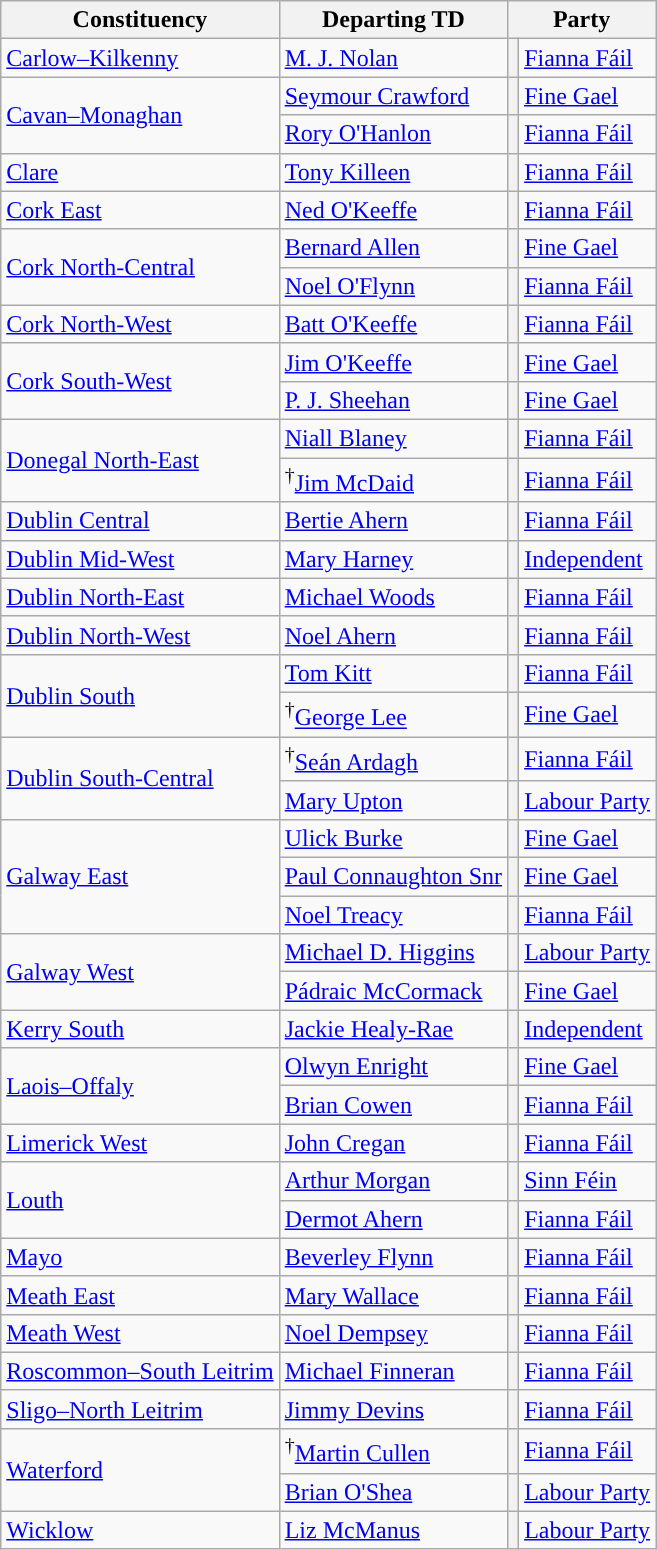<table class="wikitable">
<tr>
<th>Constituency</th>
<th>Departing TD</th>
<th colspan="2">Party</th>
</tr>
<tr>
<td><a href='#'>Carlow–Kilkenny</a></td>
<td><a href='#'>M. J. Nolan</a></td>
<th style="background-color: "></th>
<td><a href='#'>Fianna Fáil</a></td>
</tr>
<tr>
<td rowspan=2><a href='#'>Cavan–Monaghan</a></td>
<td><a href='#'>Seymour Crawford</a></td>
<th style="background-color: "></th>
<td><a href='#'>Fine Gael</a></td>
</tr>
<tr>
<td><a href='#'>Rory O'Hanlon</a></td>
<th style="background-color: "></th>
<td><a href='#'>Fianna Fáil</a></td>
</tr>
<tr>
<td><a href='#'>Clare</a></td>
<td><a href='#'>Tony Killeen</a></td>
<th style="background-color: "></th>
<td><a href='#'>Fianna Fáil</a></td>
</tr>
<tr>
<td><a href='#'>Cork East</a></td>
<td><a href='#'>Ned O'Keeffe</a></td>
<th style="background-color: "></th>
<td><a href='#'>Fianna Fáil</a></td>
</tr>
<tr>
<td rowspan=2><a href='#'>Cork North-Central</a></td>
<td><a href='#'>Bernard Allen</a></td>
<th style="background-color: "></th>
<td><a href='#'>Fine Gael</a></td>
</tr>
<tr>
<td><a href='#'>Noel O'Flynn</a></td>
<th style="background-color: "></th>
<td><a href='#'>Fianna Fáil</a></td>
</tr>
<tr>
<td><a href='#'>Cork North-West</a></td>
<td><a href='#'>Batt O'Keeffe</a></td>
<th style="background-color: "></th>
<td><a href='#'>Fianna Fáil</a></td>
</tr>
<tr>
<td rowspan=2><a href='#'>Cork South-West</a></td>
<td><a href='#'>Jim O'Keeffe</a></td>
<th style="background-color: "></th>
<td><a href='#'>Fine Gael</a></td>
</tr>
<tr>
<td><a href='#'>P. J. Sheehan</a></td>
<th style="background-color: "></th>
<td><a href='#'>Fine Gael</a></td>
</tr>
<tr>
<td rowspan=2><a href='#'>Donegal North-East</a></td>
<td><a href='#'>Niall Blaney</a></td>
<th style="background-color: "></th>
<td><a href='#'>Fianna Fáil</a></td>
</tr>
<tr>
<td><sup>†</sup><a href='#'>Jim McDaid</a></td>
<th style="background-color: "></th>
<td><a href='#'>Fianna Fáil</a></td>
</tr>
<tr>
<td><a href='#'>Dublin Central</a></td>
<td><a href='#'>Bertie Ahern</a></td>
<th style="background-color: "></th>
<td><a href='#'>Fianna Fáil</a></td>
</tr>
<tr>
<td><a href='#'>Dublin Mid-West</a></td>
<td><a href='#'>Mary Harney</a></td>
<th style="background-color: "></th>
<td><a href='#'>Independent</a></td>
</tr>
<tr>
<td><a href='#'>Dublin North-East</a></td>
<td><a href='#'>Michael Woods</a></td>
<th style="background-color: "></th>
<td><a href='#'>Fianna Fáil</a></td>
</tr>
<tr>
<td><a href='#'>Dublin North-West</a></td>
<td><a href='#'>Noel Ahern</a></td>
<th style="background-color: "></th>
<td><a href='#'>Fianna Fáil</a></td>
</tr>
<tr>
<td rowspan=2><a href='#'>Dublin South</a></td>
<td><a href='#'>Tom Kitt</a></td>
<th style="background-color: "></th>
<td><a href='#'>Fianna Fáil</a></td>
</tr>
<tr>
<td><sup>†</sup><a href='#'>George Lee</a></td>
<th style="background-color: "></th>
<td><a href='#'>Fine Gael</a></td>
</tr>
<tr>
<td rowspan=2><a href='#'>Dublin South-Central</a></td>
<td><sup>†</sup><a href='#'>Seán Ardagh</a></td>
<th style="background-color: "></th>
<td><a href='#'>Fianna Fáil</a></td>
</tr>
<tr>
<td><a href='#'>Mary Upton</a></td>
<th style="background-color: "></th>
<td><a href='#'>Labour Party</a></td>
</tr>
<tr>
<td rowspan=3><a href='#'>Galway East</a></td>
<td><a href='#'>Ulick Burke</a></td>
<th style="background-color: "></th>
<td><a href='#'>Fine Gael</a></td>
</tr>
<tr>
<td><a href='#'>Paul Connaughton Snr</a></td>
<th style="background-color: "></th>
<td><a href='#'>Fine Gael</a></td>
</tr>
<tr>
<td><a href='#'>Noel Treacy</a></td>
<th style="background-color: "></th>
<td><a href='#'>Fianna Fáil</a></td>
</tr>
<tr>
<td rowspan=2><a href='#'>Galway West</a></td>
<td><a href='#'>Michael D. Higgins</a></td>
<th style="background-color: "></th>
<td><a href='#'>Labour Party</a></td>
</tr>
<tr>
<td><a href='#'>Pádraic McCormack</a></td>
<th style="background-color: "></th>
<td><a href='#'>Fine Gael</a></td>
</tr>
<tr>
<td><a href='#'>Kerry South</a></td>
<td><a href='#'>Jackie Healy-Rae</a></td>
<th style="background-color: "></th>
<td><a href='#'>Independent</a></td>
</tr>
<tr>
<td rowspan=2><a href='#'>Laois–Offaly</a></td>
<td><a href='#'>Olwyn Enright</a></td>
<th style="background-color: "></th>
<td><a href='#'>Fine Gael</a></td>
</tr>
<tr>
<td><a href='#'>Brian Cowen</a></td>
<th style="background-color: "></th>
<td><a href='#'>Fianna Fáil</a></td>
</tr>
<tr>
<td><a href='#'>Limerick West</a></td>
<td><a href='#'>John Cregan</a></td>
<th style="background-color: "></th>
<td><a href='#'>Fianna Fáil</a></td>
</tr>
<tr>
<td rowspan=2><a href='#'>Louth</a></td>
<td><a href='#'>Arthur Morgan</a></td>
<th style="background-color: "></th>
<td><a href='#'>Sinn Féin</a></td>
</tr>
<tr>
<td><a href='#'>Dermot Ahern</a></td>
<th style="background-color: "></th>
<td><a href='#'>Fianna Fáil</a></td>
</tr>
<tr>
<td><a href='#'>Mayo</a></td>
<td><a href='#'>Beverley Flynn</a></td>
<th style="background-color: "></th>
<td><a href='#'>Fianna Fáil</a></td>
</tr>
<tr>
<td><a href='#'>Meath East</a></td>
<td><a href='#'>Mary Wallace</a></td>
<th style="background-color: "></th>
<td><a href='#'>Fianna Fáil</a></td>
</tr>
<tr>
<td><a href='#'>Meath West</a></td>
<td><a href='#'>Noel Dempsey</a></td>
<th style="background-color: "></th>
<td><a href='#'>Fianna Fáil</a></td>
</tr>
<tr>
<td><a href='#'>Roscommon–South Leitrim</a></td>
<td><a href='#'>Michael Finneran</a></td>
<th style="background-color: "></th>
<td><a href='#'>Fianna Fáil</a></td>
</tr>
<tr>
<td><a href='#'>Sligo–North Leitrim</a></td>
<td><a href='#'>Jimmy Devins</a></td>
<th style="background-color:"></th>
<td><a href='#'>Fianna Fáil</a></td>
</tr>
<tr>
<td rowspan=2><a href='#'>Waterford</a></td>
<td><sup>†</sup><a href='#'>Martin Cullen</a></td>
<th style="background-color:"></th>
<td><a href='#'>Fianna Fáil</a></td>
</tr>
<tr>
<td><a href='#'>Brian O'Shea</a></td>
<th style="background-color: "></th>
<td><a href='#'>Labour Party</a></td>
</tr>
<tr>
<td><a href='#'>Wicklow</a></td>
<td><a href='#'>Liz McManus</a></td>
<th style="background-color: "></th>
<td><a href='#'>Labour Party</a></td>
</tr>
</table>
